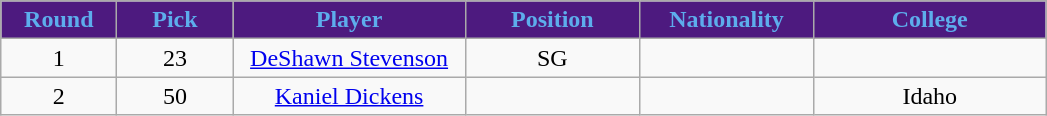<table class="wikitable sortable sortable">
<tr>
<th style="background:#4D1A7F; color:#5DADEC" width="10%">Round</th>
<th style="background:#4D1A7F; color:#5DADEC" width="10%">Pick</th>
<th style="background:#4D1A7F; color:#5DADEC" width="20%">Player</th>
<th style="background:#4D1A7F; color:#5DADEC" width="15%">Position</th>
<th style="background:#4D1A7F; color:#5DADEC" width="15%">Nationality</th>
<th style="background:#4D1A7F; color:#5DADEC" width="20%">College</th>
</tr>
<tr style="text-align: center">
<td>1</td>
<td>23</td>
<td><a href='#'>DeShawn Stevenson</a></td>
<td>SG</td>
<td></td>
<td></td>
</tr>
<tr style="text-align: center">
<td>2</td>
<td>50</td>
<td><a href='#'>Kaniel Dickens</a></td>
<td></td>
<td></td>
<td>Idaho</td>
</tr>
</table>
